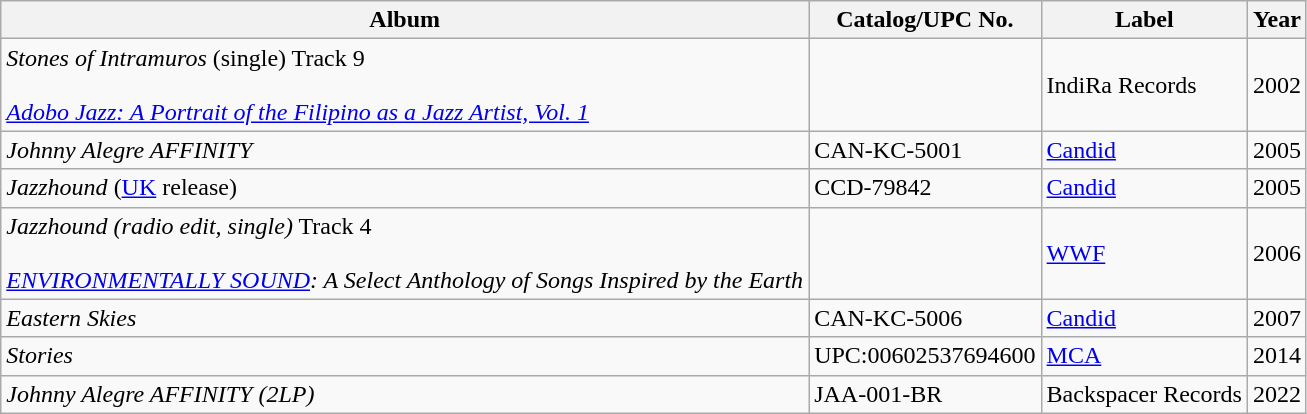<table class="wikitable sortable">
<tr>
<th>Album</th>
<th>Catalog/UPC No.</th>
<th>Label</th>
<th>Year</th>
</tr>
<tr>
<td><em>Stones of Intramuros</em> (single) Track 9<br><br><em><a href='#'>Adobo Jazz: A Portrait of the Filipino as a Jazz Artist, Vol. 1</a></em></td>
<td></td>
<td>IndiRa Records</td>
<td>2002</td>
</tr>
<tr>
<td><em>Johnny Alegre AFFINITY</em></td>
<td>CAN-KC-5001</td>
<td><a href='#'>Candid</a></td>
<td>2005</td>
</tr>
<tr>
<td><em>Jazzhound</em> (<a href='#'>UK</a> release)</td>
<td>CCD-79842</td>
<td><a href='#'>Candid</a></td>
<td>2005</td>
</tr>
<tr>
<td><em>Jazzhound (radio edit, single)</em> Track 4<br><br><em><a href='#'>ENVIRONMENTALLY SOUND</a>: A Select Anthology of Songs Inspired by the Earth</em></td>
<td></td>
<td><a href='#'>WWF</a></td>
<td>2006</td>
</tr>
<tr>
<td><em>Eastern Skies</em></td>
<td>CAN-KC-5006</td>
<td><a href='#'>Candid</a></td>
<td>2007</td>
</tr>
<tr>
<td><em>Stories</em></td>
<td>UPC:00602537694600</td>
<td><a href='#'>MCA</a></td>
<td>2014</td>
</tr>
<tr>
<td><em>Johnny Alegre AFFINITY (2LP)</em></td>
<td>JAA-001-BR</td>
<td>Backspacer Records</td>
<td>2022</td>
</tr>
</table>
